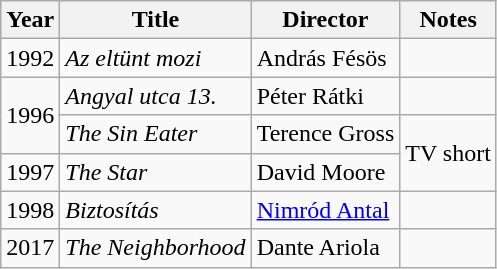<table class="wikitable">
<tr>
<th>Year</th>
<th>Title</th>
<th>Director</th>
<th>Notes</th>
</tr>
<tr>
<td>1992</td>
<td><em>Az eltünt mozi</em></td>
<td>András Fésös</td>
<td></td>
</tr>
<tr>
<td rowspan=2>1996</td>
<td><em>Angyal utca 13.</em></td>
<td>Péter Rátki</td>
<td></td>
</tr>
<tr>
<td><em>The Sin Eater</em></td>
<td>Terence Gross</td>
<td rowspan=2>TV short</td>
</tr>
<tr>
<td>1997</td>
<td><em>The Star</em></td>
<td>David Moore</td>
</tr>
<tr>
<td>1998</td>
<td><em>Biztosítás</em></td>
<td><a href='#'>Nimród Antal</a></td>
<td></td>
</tr>
<tr>
<td>2017</td>
<td><em>The Neighborhood</em></td>
<td>Dante Ariola</td>
<td></td>
</tr>
</table>
